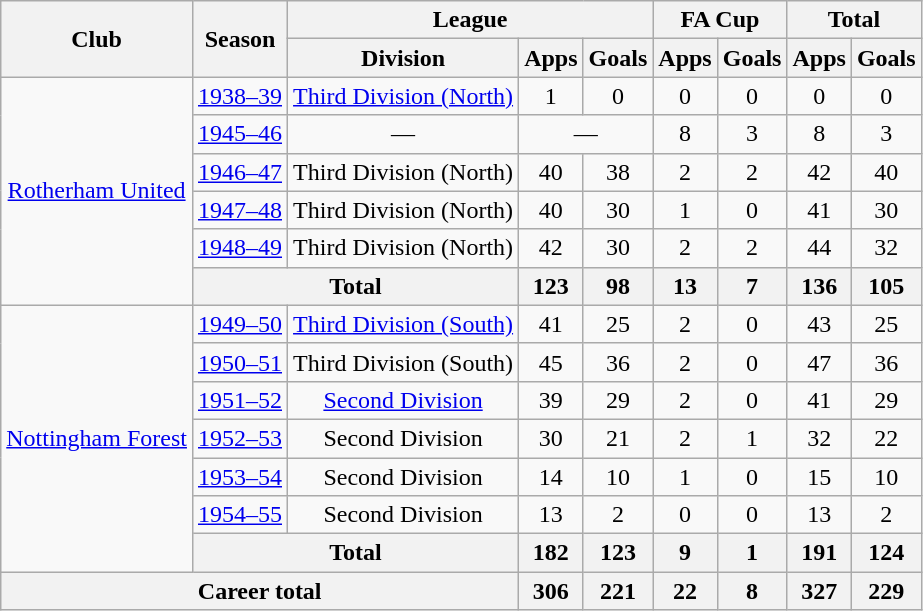<table class="wikitable" style="text-align:center">
<tr>
<th rowspan="2">Club</th>
<th rowspan="2">Season</th>
<th colspan="3">League</th>
<th colspan="2">FA Cup</th>
<th colspan="2">Total</th>
</tr>
<tr>
<th>Division</th>
<th>Apps</th>
<th>Goals</th>
<th>Apps</th>
<th>Goals</th>
<th>Apps</th>
<th>Goals</th>
</tr>
<tr>
<td rowspan="6"><a href='#'>Rotherham United</a></td>
<td><a href='#'>1938–39</a></td>
<td><a href='#'>Third Division (North)</a></td>
<td>1</td>
<td>0</td>
<td>0</td>
<td>0</td>
<td>0</td>
<td>0</td>
</tr>
<tr>
<td><a href='#'>1945–46</a></td>
<td>—</td>
<td colspan="2">—</td>
<td>8</td>
<td>3</td>
<td>8</td>
<td>3</td>
</tr>
<tr>
<td><a href='#'>1946–47</a></td>
<td>Third Division (North)</td>
<td>40</td>
<td>38</td>
<td>2</td>
<td>2</td>
<td>42</td>
<td>40</td>
</tr>
<tr>
<td><a href='#'>1947–48</a></td>
<td>Third Division (North)</td>
<td>40</td>
<td>30</td>
<td>1</td>
<td>0</td>
<td>41</td>
<td>30</td>
</tr>
<tr>
<td><a href='#'>1948–49</a></td>
<td>Third Division (North)</td>
<td>42</td>
<td>30</td>
<td>2</td>
<td>2</td>
<td>44</td>
<td>32</td>
</tr>
<tr>
<th colspan="2">Total</th>
<th>123</th>
<th>98</th>
<th>13</th>
<th>7</th>
<th>136</th>
<th>105</th>
</tr>
<tr>
<td rowspan="7"><a href='#'>Nottingham Forest</a></td>
<td><a href='#'>1949–50</a></td>
<td><a href='#'>Third Division (South)</a></td>
<td>41</td>
<td>25</td>
<td>2</td>
<td>0</td>
<td>43</td>
<td>25</td>
</tr>
<tr>
<td><a href='#'>1950–51</a></td>
<td>Third Division (South)</td>
<td>45</td>
<td>36</td>
<td>2</td>
<td>0</td>
<td>47</td>
<td>36</td>
</tr>
<tr>
<td><a href='#'>1951–52</a></td>
<td><a href='#'>Second Division</a></td>
<td>39</td>
<td>29</td>
<td>2</td>
<td>0</td>
<td>41</td>
<td>29</td>
</tr>
<tr>
<td><a href='#'>1952–53</a></td>
<td>Second Division</td>
<td>30</td>
<td>21</td>
<td>2</td>
<td>1</td>
<td>32</td>
<td>22</td>
</tr>
<tr>
<td><a href='#'>1953–54</a></td>
<td>Second Division</td>
<td>14</td>
<td>10</td>
<td>1</td>
<td>0</td>
<td>15</td>
<td>10</td>
</tr>
<tr>
<td><a href='#'>1954–55</a></td>
<td>Second Division</td>
<td>13</td>
<td>2</td>
<td>0</td>
<td>0</td>
<td>13</td>
<td>2</td>
</tr>
<tr>
<th colspan="2">Total</th>
<th>182</th>
<th>123</th>
<th>9</th>
<th>1</th>
<th>191</th>
<th>124</th>
</tr>
<tr>
<th colspan="3">Career total</th>
<th>306</th>
<th>221</th>
<th>22</th>
<th>8</th>
<th>327</th>
<th>229</th>
</tr>
</table>
